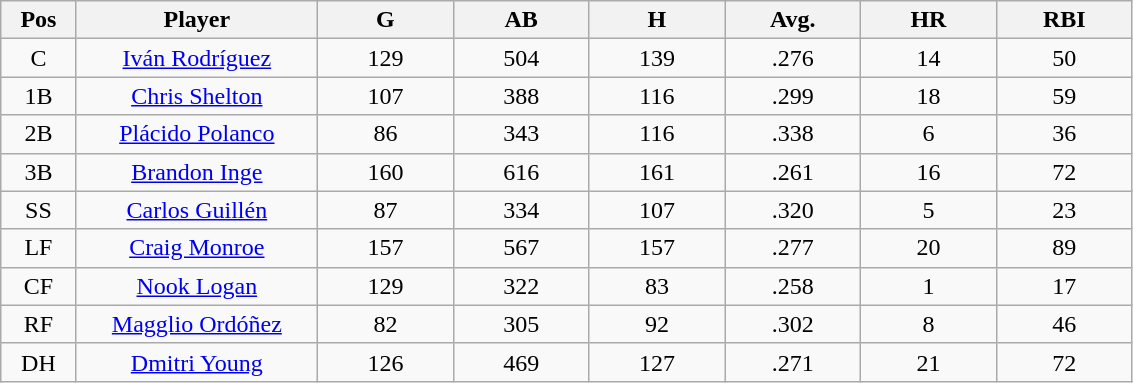<table class="wikitable sortable">
<tr>
<th bgcolor="#DDDDFF" width="5%">Pos</th>
<th bgcolor="#DDDDFF" width="16%">Player</th>
<th bgcolor="#DDDDFF" width="9%">G</th>
<th bgcolor="#DDDDFF" width="9%">AB</th>
<th bgcolor="#DDDDFF" width="9%">H</th>
<th bgcolor="#DDDDFF" width="9%">Avg.</th>
<th bgcolor="#DDDDFF" width="9%">HR</th>
<th bgcolor="#DDDDFF" width="9%">RBI</th>
</tr>
<tr align="center">
<td>C</td>
<td><a href='#'>Iván Rodríguez</a></td>
<td>129</td>
<td>504</td>
<td>139</td>
<td>.276</td>
<td>14</td>
<td>50</td>
</tr>
<tr align="center">
<td>1B</td>
<td><a href='#'>Chris Shelton</a></td>
<td>107</td>
<td>388</td>
<td>116</td>
<td>.299</td>
<td>18</td>
<td>59</td>
</tr>
<tr align="center">
<td>2B</td>
<td><a href='#'>Plácido Polanco</a></td>
<td>86</td>
<td>343</td>
<td>116</td>
<td>.338</td>
<td>6</td>
<td>36</td>
</tr>
<tr align="center">
<td>3B</td>
<td><a href='#'>Brandon Inge</a></td>
<td>160</td>
<td>616</td>
<td>161</td>
<td>.261</td>
<td>16</td>
<td>72</td>
</tr>
<tr align="center">
<td>SS</td>
<td><a href='#'>Carlos Guillén</a></td>
<td>87</td>
<td>334</td>
<td>107</td>
<td>.320</td>
<td>5</td>
<td>23</td>
</tr>
<tr align="center">
<td>LF</td>
<td><a href='#'>Craig Monroe</a></td>
<td>157</td>
<td>567</td>
<td>157</td>
<td>.277</td>
<td>20</td>
<td>89</td>
</tr>
<tr align="center">
<td>CF</td>
<td><a href='#'>Nook Logan</a></td>
<td>129</td>
<td>322</td>
<td>83</td>
<td>.258</td>
<td>1</td>
<td>17</td>
</tr>
<tr align="center">
<td>RF</td>
<td><a href='#'>Magglio Ordóñez</a></td>
<td>82</td>
<td>305</td>
<td>92</td>
<td>.302</td>
<td>8</td>
<td>46</td>
</tr>
<tr align="center">
<td>DH</td>
<td><a href='#'>Dmitri Young</a></td>
<td>126</td>
<td>469</td>
<td>127</td>
<td>.271</td>
<td>21</td>
<td>72</td>
</tr>
</table>
